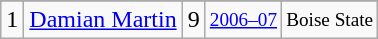<table class="wikitable">
<tr>
</tr>
<tr>
<td>1</td>
<td><a href='#'>Damian Martin</a></td>
<td>9</td>
<td style="font-size:80%;"><a href='#'>2006–07</a></td>
<td style="font-size:80%;">Boise State</td>
</tr>
</table>
